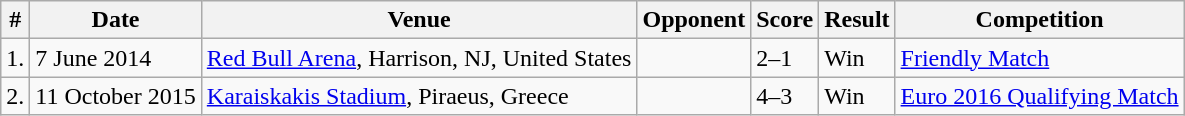<table class="wikitable">
<tr>
<th>#</th>
<th>Date</th>
<th>Venue</th>
<th>Opponent</th>
<th>Score</th>
<th>Result</th>
<th>Competition</th>
</tr>
<tr>
<td>1.</td>
<td>7 June 2014</td>
<td><a href='#'>Red Bull Arena</a>, Harrison, NJ, United States</td>
<td></td>
<td>2–1</td>
<td>Win</td>
<td><a href='#'>Friendly Match</a></td>
</tr>
<tr>
<td>2.</td>
<td>11 October 2015</td>
<td><a href='#'>Karaiskakis Stadium</a>, Piraeus, Greece</td>
<td></td>
<td>4–3</td>
<td>Win</td>
<td><a href='#'>Euro 2016 Qualifying Match</a></td>
</tr>
</table>
